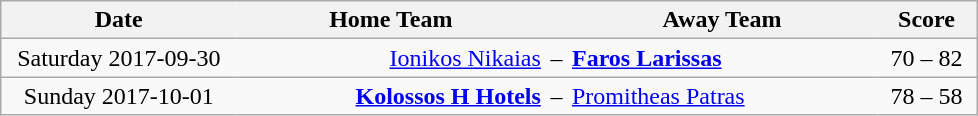<table class="wikitable" style="text-align: center; font-size:100%">
<tr>
<th style="border-right-style:hidden" width="150">Date</th>
<th style="border-right-style:hidden" width="200">Home Team</th>
<th style="border-right-style:hidden"></th>
<th style="border-right-style:hidden" width="200">Away Team</th>
<th width="60">Score</th>
</tr>
<tr>
<td style="border-right-style:hidden">Saturday 2017-09-30</td>
<td align=right style="border-right-style:hidden"><a href='#'>Ionikos Nikaias</a></td>
<td style="border-right-style:hidden">–</td>
<td align=left style="border-right-style:hidden"><strong><a href='#'>Faros Larissas</a></strong></td>
<td>70 – 82</td>
</tr>
<tr>
<td style="border-right-style:hidden">Sunday 2017-10-01</td>
<td align=right style="border-right-style:hidden"><strong><a href='#'>Kolossos H Hotels</a></strong></td>
<td style="border-right-style:hidden">–</td>
<td align=left style="border-right-style:hidden"><a href='#'>Promitheas Patras</a></td>
<td>78 – 58</td>
</tr>
</table>
